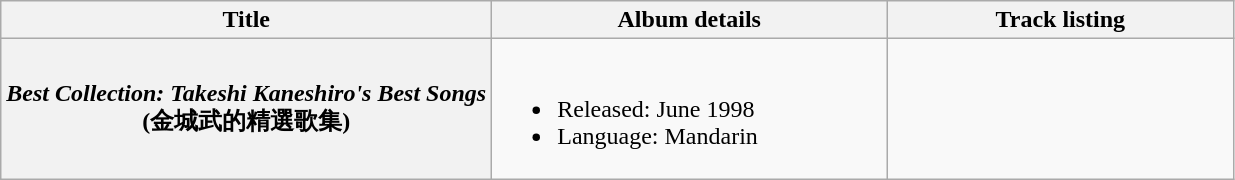<table class="wikitable plainrowheaders">
<tr>
<th>Title</th>
<th style="width:16em;">Album details</th>
<th style="width:14em;">Track listing</th>
</tr>
<tr>
<th scope="row"><em>Best Collection: Takeshi Kaneshiro's Best Songs</em><br>(金城武的精選歌集)</th>
<td><br><ul><li>Released: June 1998</li><li>Language: Mandarin</li></ul></td>
<td align="center"></td>
</tr>
</table>
